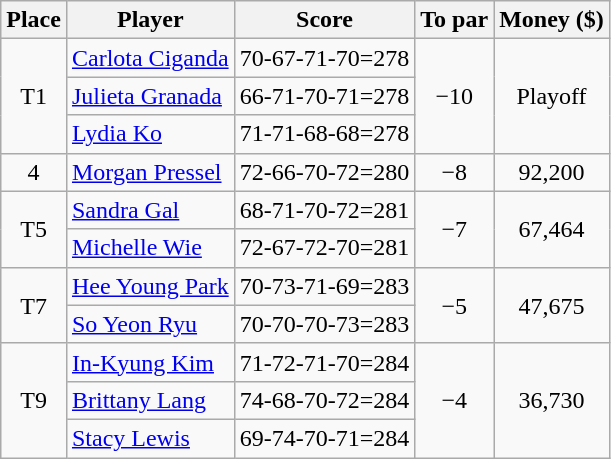<table class="wikitable">
<tr>
<th>Place</th>
<th>Player</th>
<th>Score</th>
<th>To par</th>
<th>Money ($)</th>
</tr>
<tr>
<td align=center rowspan=3>T1</td>
<td> <a href='#'>Carlota Ciganda</a></td>
<td>70-67-71-70=278</td>
<td align=center rowspan=3>−10</td>
<td align=center rowspan=3>Playoff</td>
</tr>
<tr>
<td> <a href='#'>Julieta Granada</a></td>
<td>66-71-70-71=278</td>
</tr>
<tr>
<td> <a href='#'>Lydia Ko</a></td>
<td>71-71-68-68=278</td>
</tr>
<tr>
<td align=center>4</td>
<td> <a href='#'>Morgan Pressel</a></td>
<td>72-66-70-72=280</td>
<td align=center>−8</td>
<td align=center>92,200</td>
</tr>
<tr>
<td align=center rowspan=2>T5</td>
<td> <a href='#'>Sandra Gal</a></td>
<td>68-71-70-72=281</td>
<td align=center rowspan=2>−7</td>
<td align=center rowspan=2>67,464</td>
</tr>
<tr>
<td> <a href='#'>Michelle Wie</a></td>
<td>72-67-72-70=281</td>
</tr>
<tr>
<td align=center rowspan=2>T7</td>
<td> <a href='#'>Hee Young Park</a></td>
<td>70-73-71-69=283</td>
<td align=center rowspan=2>−5</td>
<td align=center rowspan=2>47,675</td>
</tr>
<tr>
<td> <a href='#'>So Yeon Ryu</a></td>
<td>70-70-70-73=283</td>
</tr>
<tr>
<td align=center rowspan=3>T9</td>
<td> <a href='#'>In-Kyung Kim</a></td>
<td>71-72-71-70=284</td>
<td align=center rowspan=3>−4</td>
<td align=center rowspan=3>36,730</td>
</tr>
<tr>
<td> <a href='#'>Brittany Lang</a></td>
<td>74-68-70-72=284</td>
</tr>
<tr>
<td> <a href='#'>Stacy Lewis</a></td>
<td>69-74-70-71=284</td>
</tr>
</table>
